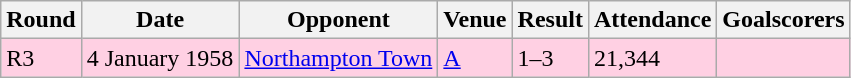<table class="wikitable">
<tr>
<th>Round</th>
<th>Date</th>
<th>Opponent</th>
<th>Venue</th>
<th>Result</th>
<th>Attendance</th>
<th>Goalscorers</th>
</tr>
<tr style="background:#ffd0e3;">
<td>R3</td>
<td>4 January 1958</td>
<td><a href='#'>Northampton Town</a></td>
<td><a href='#'>A</a></td>
<td>1–3</td>
<td>21,344</td>
<td></td>
</tr>
</table>
